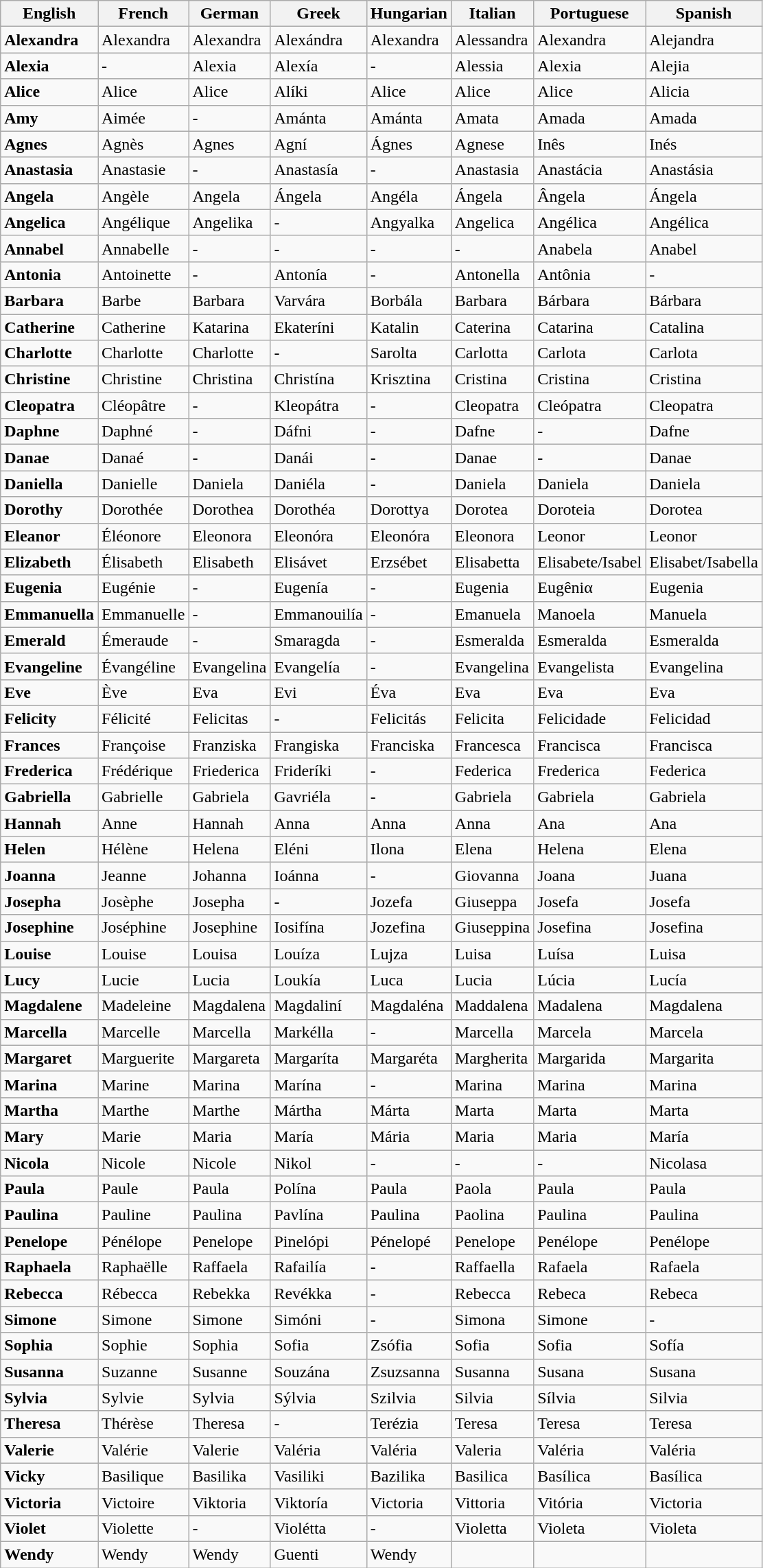<table class="wikitable mw-collapsible mw-collapsed">
<tr>
<th>English</th>
<th>French</th>
<th>German</th>
<th>Greek</th>
<th>Hungarian</th>
<th>Italian</th>
<th>Portuguese</th>
<th>Spanish</th>
</tr>
<tr>
<td><strong>Alexandra</strong></td>
<td>Alexandra</td>
<td>Alexandra</td>
<td>Alexándra</td>
<td>Alexandra</td>
<td>Alessandra</td>
<td>Alexandra</td>
<td>Alejandra</td>
</tr>
<tr>
<td><strong>Alexia</strong></td>
<td>-</td>
<td>Alexia</td>
<td>Alexía</td>
<td>-</td>
<td>Alessia</td>
<td>Alexia</td>
<td>Αlejia</td>
</tr>
<tr>
<td><strong>Alice</strong></td>
<td>Alice</td>
<td>Alice</td>
<td>Alíki</td>
<td>Alice</td>
<td>Alice</td>
<td>Alice</td>
<td>Alicia</td>
</tr>
<tr>
<td><strong>Amy</strong></td>
<td>Aimée</td>
<td>-</td>
<td>Amánta</td>
<td>Amánta</td>
<td>Amata</td>
<td>Amada</td>
<td>Amada</td>
</tr>
<tr>
<td><strong>Agnes</strong></td>
<td>Agnès</td>
<td>Agnes</td>
<td>Agní</td>
<td>Ágnes</td>
<td>Agnese</td>
<td>Inês</td>
<td>Inés</td>
</tr>
<tr>
<td><strong>Anastasia</strong></td>
<td>Anastasie</td>
<td>-</td>
<td>Anastasía</td>
<td>-</td>
<td>Anastasia</td>
<td>Anastácia</td>
<td>Anastásia</td>
</tr>
<tr>
<td><strong>Angela</strong></td>
<td>Angèle</td>
<td>Angela</td>
<td>Ángela</td>
<td>Angéla</td>
<td>Ángela</td>
<td>Ângela</td>
<td>Ángela</td>
</tr>
<tr>
<td><strong>Angelica</strong></td>
<td>Angélique</td>
<td>Angelika</td>
<td>-</td>
<td>Angyalka</td>
<td>Angelica</td>
<td>Angélica</td>
<td>Angélica</td>
</tr>
<tr>
<td><strong>Annabel</strong></td>
<td>Annabelle</td>
<td>-</td>
<td>-</td>
<td>-</td>
<td>-</td>
<td>Anabela</td>
<td>Anabel</td>
</tr>
<tr>
<td><strong>Antonia</strong></td>
<td>Antoinette</td>
<td>-</td>
<td>Antonía</td>
<td>-</td>
<td>Antonella</td>
<td>Antônia</td>
<td>-</td>
</tr>
<tr>
<td><strong>Barbara</strong></td>
<td>Barbe</td>
<td>Barbara</td>
<td>Varvára</td>
<td>Borbála</td>
<td>Barbara</td>
<td>Bárbara</td>
<td>Bárbara</td>
</tr>
<tr>
<td><strong>Catherine</strong></td>
<td>Catherine</td>
<td>Katarina</td>
<td>Ekateríni</td>
<td>Katalin</td>
<td>Caterina</td>
<td>Catarina</td>
<td>Catalina</td>
</tr>
<tr>
<td><strong>Charlotte</strong></td>
<td>Charlotte</td>
<td>Charlotte</td>
<td>-</td>
<td>Sarolta</td>
<td>Carlotta</td>
<td>Carlota</td>
<td>Carlota</td>
</tr>
<tr>
<td><strong>Christine</strong></td>
<td>Christine</td>
<td>Christina</td>
<td>Christína</td>
<td>Krisztina</td>
<td>Cristina</td>
<td>Cristina</td>
<td>Cristina</td>
</tr>
<tr>
<td><strong>Cleopatra</strong></td>
<td>Cléopâtre</td>
<td>-</td>
<td>Kleopátra</td>
<td>-</td>
<td>Cleopatra</td>
<td>Cleópatra</td>
<td>Cleopatra</td>
</tr>
<tr>
<td><strong>Daphne</strong></td>
<td>Daphné</td>
<td>-</td>
<td>Dáfni</td>
<td>-</td>
<td>Dafne</td>
<td>-</td>
<td>Dafne</td>
</tr>
<tr>
<td><strong>Danae</strong></td>
<td>Danaé</td>
<td>-</td>
<td>Danái</td>
<td>-</td>
<td>Danae</td>
<td>-</td>
<td>Danae</td>
</tr>
<tr>
<td><strong>Daniella</strong></td>
<td>Danielle</td>
<td>Daniela</td>
<td>Daniéla</td>
<td>-</td>
<td>Daniela</td>
<td>Daniela</td>
<td>Daniela</td>
</tr>
<tr>
<td><strong>Dorothy</strong></td>
<td>Dorothée</td>
<td>Dorothea</td>
<td>Dorothéa</td>
<td>Dorottya</td>
<td>Dorotea</td>
<td>Doroteia</td>
<td>Dorotea</td>
</tr>
<tr>
<td><strong>Eleanor</strong></td>
<td>Éléonore</td>
<td>Eleonora</td>
<td>Eleonóra</td>
<td>Eleonóra</td>
<td>Eleonora</td>
<td>Leonor</td>
<td>Leonor</td>
</tr>
<tr>
<td><strong>Elizabeth</strong></td>
<td>Élisabeth</td>
<td>Elisabeth</td>
<td>Elisávet</td>
<td>Erzsébet</td>
<td>Elisabetta</td>
<td>Elisabete/Isabel</td>
<td>Elisabet/Isabella</td>
</tr>
<tr>
<td><strong>Eugenia</strong></td>
<td>Eugénie</td>
<td>-</td>
<td>Eugenía</td>
<td>-</td>
<td>Eugenia</td>
<td>Eugêniα</td>
<td>Eugenia</td>
</tr>
<tr>
<td><strong>Emmanuella</strong></td>
<td>Emmanuelle</td>
<td>-</td>
<td>Emmanouilía</td>
<td>-</td>
<td>Emanuela</td>
<td>Manoela</td>
<td>Manuela</td>
</tr>
<tr>
<td><strong>Emerald</strong></td>
<td>Émeraude</td>
<td>-</td>
<td>Smaragda</td>
<td>-</td>
<td>Esmeralda</td>
<td>Esmeralda</td>
<td>Esmeralda</td>
</tr>
<tr>
<td><strong>Evangeline </strong></td>
<td>Évangéline</td>
<td>Evangelina</td>
<td>Evangelía</td>
<td>-</td>
<td>Evangelina</td>
<td>Evangelista</td>
<td>Evangelina</td>
</tr>
<tr>
<td><strong>Eve</strong></td>
<td>Ève</td>
<td>Eva</td>
<td>Evi</td>
<td>Éva</td>
<td>Eva</td>
<td>Eva</td>
<td>Eva</td>
</tr>
<tr>
<td><strong>Felicity</strong></td>
<td>Félicité</td>
<td>Felicitas</td>
<td>-</td>
<td>Felicitás</td>
<td>Felicita</td>
<td>Felicidade</td>
<td>Felicidad</td>
</tr>
<tr>
<td><strong>Frances</strong></td>
<td>Françoise</td>
<td>Franziska</td>
<td>Frangiska</td>
<td>Franciska</td>
<td>Francesca</td>
<td>Francisca</td>
<td>Francisca</td>
</tr>
<tr>
<td><strong>Frederica</strong></td>
<td>Frédérique</td>
<td>Friederica</td>
<td>Frideríki</td>
<td>-</td>
<td>Federica</td>
<td>Frederica</td>
<td>Federica</td>
</tr>
<tr>
<td><strong>Gabriella</strong></td>
<td>Gabrielle</td>
<td>Gabriela</td>
<td>Gavriéla</td>
<td>-</td>
<td>Gabriela</td>
<td>Gabriela</td>
<td>Gabriela</td>
</tr>
<tr>
<td><strong>Hannah</strong></td>
<td>Anne</td>
<td>Hannah</td>
<td>Anna</td>
<td>Anna</td>
<td>Anna</td>
<td>Ana</td>
<td>Ana</td>
</tr>
<tr>
<td><strong>Helen</strong></td>
<td>Hélène</td>
<td>Helena</td>
<td>Eléni</td>
<td>Ilona</td>
<td>Elena</td>
<td>Helena</td>
<td>Elena</td>
</tr>
<tr>
<td><strong>Joanna</strong></td>
<td>Jeanne</td>
<td>Johanna</td>
<td>Ioánna</td>
<td>-</td>
<td>Giovanna</td>
<td>Joana</td>
<td>Juana</td>
</tr>
<tr>
<td><strong>Josepha</strong></td>
<td>Josèphe</td>
<td>Josepha</td>
<td>-</td>
<td>Jozefa</td>
<td>Giuseppa</td>
<td>Josefa</td>
<td>Josefa</td>
</tr>
<tr>
<td><strong>Josephine</strong></td>
<td>Joséphine</td>
<td>Josephine</td>
<td>Iosifína</td>
<td>Jozefina</td>
<td>Giuseppina</td>
<td>Josefina</td>
<td>Josefina</td>
</tr>
<tr>
<td><strong>Louise</strong></td>
<td>Louise</td>
<td>Louisa</td>
<td>Louíza</td>
<td>Lujza</td>
<td>Luisa</td>
<td>Luísa</td>
<td>Luisa</td>
</tr>
<tr>
<td><strong>Lucy</strong></td>
<td>Lucie</td>
<td>Lucia</td>
<td>Loukía</td>
<td>Luca</td>
<td>Lucia</td>
<td>Lúcia</td>
<td>Lucía</td>
</tr>
<tr>
<td><strong>Magdalene</strong></td>
<td>Madeleine</td>
<td>Magdalena</td>
<td>Magdaliní</td>
<td>Magdaléna</td>
<td>Maddalena</td>
<td>Madalena</td>
<td>Magdalena</td>
</tr>
<tr>
<td><strong>Marcella</strong></td>
<td>Marcelle</td>
<td>Marcella</td>
<td>Markélla</td>
<td>-</td>
<td>Marcella</td>
<td>Marcela</td>
<td>Marcela</td>
</tr>
<tr>
<td><strong>Margaret</strong></td>
<td>Marguerite</td>
<td>Margareta</td>
<td>Margaríta</td>
<td>Margaréta</td>
<td>Margherita</td>
<td>Margarida</td>
<td>Margarita</td>
</tr>
<tr>
<td><strong>Marina</strong></td>
<td>Marine</td>
<td>Marina</td>
<td>Marína</td>
<td>-</td>
<td>Marina</td>
<td>Marina</td>
<td>Marina</td>
</tr>
<tr>
<td><strong>Martha</strong></td>
<td>Marthe</td>
<td>Marthe</td>
<td>Mártha</td>
<td>Márta</td>
<td>Marta</td>
<td>Marta</td>
<td>Marta</td>
</tr>
<tr>
<td><strong>Mary</strong></td>
<td>Marie</td>
<td>Maria</td>
<td>María</td>
<td>Mária</td>
<td>Maria</td>
<td>Maria</td>
<td>María</td>
</tr>
<tr>
<td><strong>Nicola</strong></td>
<td>Nicole</td>
<td>Nicole</td>
<td>Nikol</td>
<td>-</td>
<td>-</td>
<td>-</td>
<td>Nicolasa</td>
</tr>
<tr>
<td><strong>Paula</strong></td>
<td>Paule</td>
<td>Paula</td>
<td>Polína</td>
<td>Paula</td>
<td>Paοla</td>
<td>Paula</td>
<td>Paula</td>
</tr>
<tr>
<td><strong>Paulina</strong></td>
<td>Pauline</td>
<td>Paulina</td>
<td>Pavlína</td>
<td>Paulina</td>
<td>Paolina</td>
<td>Paulina</td>
<td>Paulina</td>
</tr>
<tr>
<td><strong>Penelope</strong></td>
<td>Pénélope</td>
<td>Penelope</td>
<td>Pinelópi</td>
<td>Pénelopé</td>
<td>Penelope</td>
<td>Penélope</td>
<td>Penélope</td>
</tr>
<tr>
<td><strong>Raphaela</strong></td>
<td>Raphaëlle</td>
<td>Raffaela</td>
<td>Rafailía</td>
<td>-</td>
<td>Raffaella</td>
<td>Rafaela</td>
<td>Rafaela</td>
</tr>
<tr>
<td><strong>Rebecca</strong></td>
<td>Rébecca</td>
<td>Rebekka</td>
<td>Revékka</td>
<td>-</td>
<td>Rebecca</td>
<td>Rebeca</td>
<td>Rebeca</td>
</tr>
<tr>
<td><strong>Simone</strong></td>
<td>Simone</td>
<td>Simone</td>
<td>Simóni</td>
<td>-</td>
<td>Simona</td>
<td>Simone</td>
<td>-</td>
</tr>
<tr>
<td><strong>Sophia</strong></td>
<td>Sophie</td>
<td>Sophia</td>
<td>Sofia</td>
<td>Zsófia</td>
<td>Sofia</td>
<td>Sofia</td>
<td>Sofía</td>
</tr>
<tr>
<td><strong>Susanna</strong></td>
<td>Suzanne</td>
<td>Susanne</td>
<td>Souzána</td>
<td>Zsuzsanna</td>
<td>Susanna</td>
<td>Susana</td>
<td>Susana</td>
</tr>
<tr>
<td><strong>Sylvia</strong></td>
<td>Sylvie</td>
<td>Sylvia</td>
<td>Sýlvia</td>
<td>Szilvia</td>
<td>Silvia</td>
<td>Sílvia</td>
<td>Silvia</td>
</tr>
<tr>
<td><strong>Theresa</strong></td>
<td>Thérèse</td>
<td>Theresa</td>
<td>-</td>
<td>Terézia</td>
<td>Teresa</td>
<td>Teresa</td>
<td>Teresa</td>
</tr>
<tr>
<td><strong>Valerie</strong></td>
<td>Valérie</td>
<td>Valerie</td>
<td>Valéria</td>
<td>Valéria</td>
<td>Valeria</td>
<td>Valéria</td>
<td>Valéria</td>
</tr>
<tr>
<td><strong>Vicky</strong></td>
<td>Basilique</td>
<td>Basilika</td>
<td>Vasiliki</td>
<td>Bazilika</td>
<td>Basilica</td>
<td>Basílica</td>
<td>Basílica</td>
</tr>
<tr>
<td><strong>Victoria</strong></td>
<td>Victoire</td>
<td>Viktoria</td>
<td>Viktoría</td>
<td>Victoria</td>
<td>Vittoria</td>
<td>Vitória</td>
<td>Victoria</td>
</tr>
<tr>
<td><strong>Violet</strong></td>
<td>Violette</td>
<td>-</td>
<td>Violétta</td>
<td>-</td>
<td>Violetta</td>
<td>Violeta</td>
<td>Violeta</td>
</tr>
<tr>
<td><strong>Wendy</strong></td>
<td>Wendy</td>
<td>Wendy</td>
<td>Guenti</td>
<td>Wendy</td>
<td></td>
<td></td>
<td></td>
</tr>
</table>
